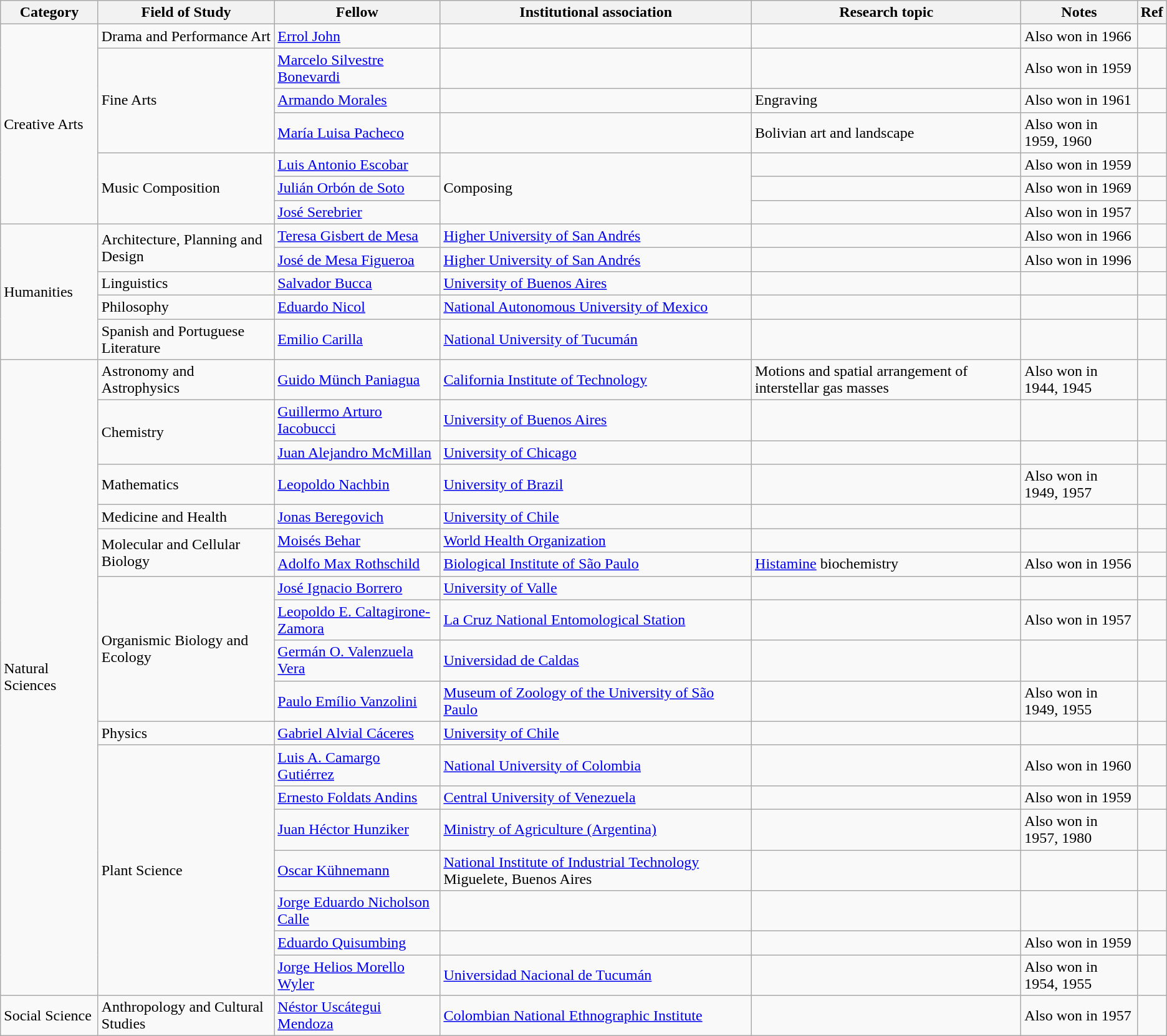<table class="wikitable sortable">
<tr>
<th>Category</th>
<th>Field of Study</th>
<th>Fellow</th>
<th>Institutional association </th>
<th>Research topic</th>
<th>Notes</th>
<th class="unsortable">Ref</th>
</tr>
<tr>
<td rowspan="7">Creative Arts</td>
<td>Drama and Performance Art</td>
<td><a href='#'>Errol John</a></td>
<td></td>
<td></td>
<td>Also won in 1966</td>
<td></td>
</tr>
<tr>
<td rowspan="3">Fine Arts</td>
<td><a href='#'>Marcelo Silvestre Bonevardi</a></td>
<td></td>
<td></td>
<td>Also won in 1959</td>
<td></td>
</tr>
<tr>
<td><a href='#'>Armando Morales</a></td>
<td></td>
<td>Engraving</td>
<td>Also won in 1961</td>
<td></td>
</tr>
<tr>
<td><a href='#'>María Luisa Pacheco</a></td>
<td></td>
<td>Bolivian art and landscape</td>
<td>Also won in 1959, 1960</td>
<td></td>
</tr>
<tr>
<td rowspan="3">Music Composition</td>
<td><a href='#'>Luis Antonio Escobar</a></td>
<td rowspan="3">Composing</td>
<td></td>
<td>Also won in  1959</td>
<td></td>
</tr>
<tr>
<td><a href='#'>Julián Orbón de Soto</a></td>
<td></td>
<td>Also won in 1969</td>
<td></td>
</tr>
<tr>
<td><a href='#'>José Serebrier</a></td>
<td></td>
<td>Also won in 1957</td>
<td></td>
</tr>
<tr>
<td rowspan="5">Humanities</td>
<td rowspan="2">Architecture, Planning and Design</td>
<td><a href='#'>Teresa Gisbert de Mesa</a></td>
<td><a href='#'>Higher University of San Andrés</a></td>
<td></td>
<td>Also won in 1966</td>
<td></td>
</tr>
<tr>
<td><a href='#'>José de Mesa Figueroa</a> </td>
<td><a href='#'>Higher University of San Andrés</a></td>
<td></td>
<td>Also won in 1996</td>
<td></td>
</tr>
<tr>
<td>Linguistics</td>
<td><a href='#'>Salvador Bucca</a></td>
<td><a href='#'>University of Buenos Aires</a></td>
<td></td>
<td></td>
<td></td>
</tr>
<tr>
<td>Philosophy</td>
<td><a href='#'>Eduardo Nicol</a></td>
<td><a href='#'>National Autonomous University of Mexico</a></td>
<td></td>
<td></td>
<td></td>
</tr>
<tr>
<td>Spanish and Portuguese Literature</td>
<td><a href='#'>Emilio Carilla</a> </td>
<td><a href='#'>National University of Tucumán</a></td>
<td></td>
<td></td>
<td></td>
</tr>
<tr>
<td rowspan="19">Natural Sciences</td>
<td>Astronomy and Astrophysics</td>
<td><a href='#'>Guido Münch Paniagua</a></td>
<td><a href='#'>California Institute of Technology</a></td>
<td>Motions and spatial arrangement of interstellar gas masses</td>
<td>Also won in 1944, 1945</td>
<td></td>
</tr>
<tr>
<td rowspan="2">Chemistry</td>
<td><a href='#'>Guillermo Arturo Iacobucci</a></td>
<td><a href='#'>University of Buenos Aires</a></td>
<td></td>
<td></td>
<td></td>
</tr>
<tr>
<td><a href='#'>Juan Alejandro McMillan</a></td>
<td><a href='#'>University of Chicago</a></td>
<td></td>
<td></td>
<td></td>
</tr>
<tr>
<td>Mathematics</td>
<td><a href='#'>Leopoldo Nachbin</a></td>
<td><a href='#'>University of Brazil</a></td>
<td></td>
<td>Also won in 1949, 1957</td>
<td></td>
</tr>
<tr>
<td>Medicine and Health</td>
<td><a href='#'>Jonas Beregovich</a></td>
<td><a href='#'>University of Chile</a></td>
<td></td>
<td></td>
<td></td>
</tr>
<tr>
<td rowspan="2">Molecular and Cellular Biology</td>
<td><a href='#'>Moisés Behar</a>  </td>
<td><a href='#'>World Health Organization</a></td>
<td></td>
<td></td>
<td></td>
</tr>
<tr>
<td><a href='#'>Adolfo Max Rothschild</a></td>
<td><a href='#'>Biological Institute of São Paulo</a></td>
<td><a href='#'>Histamine</a> biochemistry</td>
<td>Also won in 1956</td>
<td></td>
</tr>
<tr>
<td rowspan="4">Organismic Biology and Ecology</td>
<td><a href='#'>José Ignacio Borrero</a></td>
<td><a href='#'>University of Valle</a></td>
<td></td>
<td></td>
<td></td>
</tr>
<tr>
<td><a href='#'>Leopoldo E. Caltagirone-Zamora</a></td>
<td><a href='#'>La Cruz National Entomological Station</a></td>
<td></td>
<td>Also won in 1957</td>
<td></td>
</tr>
<tr>
<td><a href='#'>Germán O. Valenzuela Vera</a></td>
<td><a href='#'>Universidad de Caldas</a></td>
<td></td>
<td></td>
<td></td>
</tr>
<tr>
<td><a href='#'>Paulo Emílio Vanzolini</a></td>
<td><a href='#'>Museum of Zoology of the University of São Paulo</a></td>
<td></td>
<td>Also won in 1949, 1955</td>
<td></td>
</tr>
<tr>
<td>Physics</td>
<td><a href='#'>Gabriel Alvial Cáceres</a></td>
<td><a href='#'>University of Chile</a></td>
<td></td>
<td></td>
<td></td>
</tr>
<tr>
<td rowspan="7">Plant Science</td>
<td><a href='#'>Luis A. Camargo Gutiérrez</a></td>
<td><a href='#'>National University of Colombia</a></td>
<td></td>
<td>Also won in 1960</td>
<td></td>
</tr>
<tr>
<td><a href='#'>Ernesto Foldats Andins</a></td>
<td><a href='#'>Central University of Venezuela</a></td>
<td></td>
<td>Also won in 1959</td>
<td></td>
</tr>
<tr>
<td><a href='#'>Juan Héctor Hunziker</a>  </td>
<td><a href='#'>Ministry of Agriculture (Argentina)</a></td>
<td></td>
<td>Also won in 1957, 1980</td>
<td></td>
</tr>
<tr>
<td><a href='#'>Oscar Kühnemann</a></td>
<td><a href='#'>National Institute of Industrial Technology</a> Miguelete, Buenos Aires</td>
<td></td>
<td></td>
<td></td>
</tr>
<tr>
<td><a href='#'>Jorge Eduardo Nicholson Calle</a></td>
<td></td>
<td></td>
<td></td>
<td></td>
</tr>
<tr>
<td><a href='#'>Eduardo Quisumbing</a></td>
<td></td>
<td></td>
<td>Also won in 1959</td>
<td></td>
</tr>
<tr>
<td><a href='#'>Jorge Helios Morello Wyler</a></td>
<td><a href='#'>Universidad Nacional de Tucumán</a></td>
<td></td>
<td>Also won in 1954, 1955</td>
<td></td>
</tr>
<tr>
<td>Social Science</td>
<td>Anthropology and Cultural Studies</td>
<td><a href='#'>Néstor Uscátegui Mendoza</a></td>
<td><a href='#'>Colombian National Ethnographic Institute</a></td>
<td></td>
<td>Also won in 1957</td>
<td></td>
</tr>
</table>
